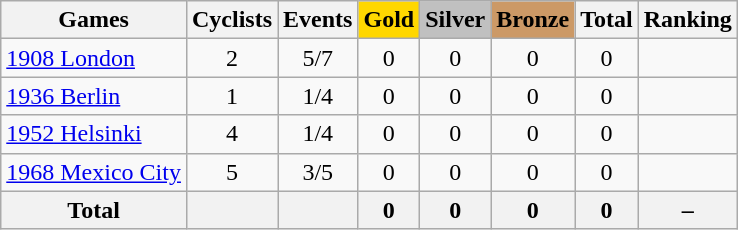<table class="wikitable sortable" style="text-align:center">
<tr>
<th>Games</th>
<th>Cyclists</th>
<th>Events</th>
<th style="background-color:gold;">Gold</th>
<th style="background-color:silver;">Silver</th>
<th style="background-color:#c96;">Bronze</th>
<th>Total</th>
<th>Ranking</th>
</tr>
<tr>
<td align=left><a href='#'>1908 London</a></td>
<td>2</td>
<td>5/7</td>
<td>0</td>
<td>0</td>
<td>0</td>
<td>0</td>
<td></td>
</tr>
<tr>
<td align=left><a href='#'>1936 Berlin</a></td>
<td>1</td>
<td>1/4</td>
<td>0</td>
<td>0</td>
<td>0</td>
<td>0</td>
<td></td>
</tr>
<tr>
<td align=left><a href='#'>1952 Helsinki</a></td>
<td>4</td>
<td>1/4</td>
<td>0</td>
<td>0</td>
<td>0</td>
<td>0</td>
<td></td>
</tr>
<tr>
<td align=left><a href='#'>1968 Mexico City</a></td>
<td>5</td>
<td>3/5</td>
<td>0</td>
<td>0</td>
<td>0</td>
<td>0</td>
<td></td>
</tr>
<tr>
<th>Total</th>
<th></th>
<th></th>
<th>0</th>
<th>0</th>
<th>0</th>
<th>0</th>
<th>–</th>
</tr>
</table>
